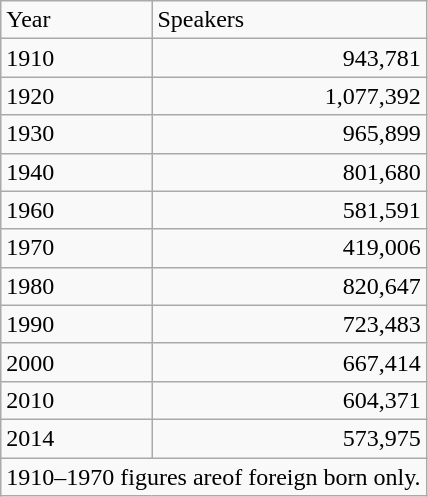<table class="wikitable floatright">
<tr>
<td>Year</td>
<td>Speakers</td>
</tr>
<tr>
<td>1910</td>
<td style="text-align:right;">943,781</td>
</tr>
<tr>
<td>1920</td>
<td style="text-align:right;">1,077,392</td>
</tr>
<tr>
<td>1930</td>
<td style="text-align:right;">965,899</td>
</tr>
<tr>
<td>1940</td>
<td style="text-align:right;">801,680</td>
</tr>
<tr>
<td>1960</td>
<td style="text-align:right;">581,591</td>
</tr>
<tr>
<td>1970</td>
<td style="text-align:right;">419,006</td>
</tr>
<tr>
<td>1980</td>
<td style="text-align:right;">820,647</td>
</tr>
<tr>
<td>1990</td>
<td style="text-align:right;">723,483</td>
</tr>
<tr>
<td>2000</td>
<td style="text-align:right;">667,414</td>
</tr>
<tr>
<td>2010</td>
<td style="text-align:right;">604,371</td>
</tr>
<tr>
<td>2014</td>
<td style="text-align:right;">573,975</td>
</tr>
<tr>
<td colspan="2">1910–1970 figures areof foreign born only.</td>
</tr>
</table>
